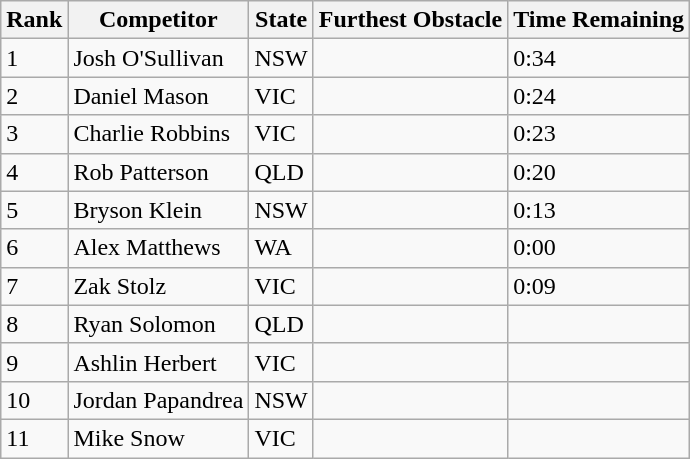<table class="wikitable sortable mw-collapsible">
<tr>
<th>Rank</th>
<th>Competitor</th>
<th>State</th>
<th>Furthest Obstacle</th>
<th>Time Remaining</th>
</tr>
<tr>
<td>1</td>
<td>Josh O'Sullivan</td>
<td>NSW</td>
<td></td>
<td>0:34</td>
</tr>
<tr>
<td>2</td>
<td>Daniel Mason</td>
<td>VIC</td>
<td></td>
<td>0:24</td>
</tr>
<tr>
<td>3</td>
<td>Charlie Robbins</td>
<td>VIC</td>
<td></td>
<td>0:23</td>
</tr>
<tr>
<td>4</td>
<td>Rob Patterson</td>
<td>QLD</td>
<td></td>
<td>0:20</td>
</tr>
<tr>
<td>5</td>
<td>Bryson Klein</td>
<td>NSW</td>
<td></td>
<td>0:13</td>
</tr>
<tr>
<td>6</td>
<td>Alex Matthews</td>
<td>WA</td>
<td></td>
<td>0:00</td>
</tr>
<tr>
<td>7</td>
<td>Zak Stolz</td>
<td>VIC</td>
<td></td>
<td>0:09</td>
</tr>
<tr>
<td>8</td>
<td>Ryan Solomon</td>
<td>QLD</td>
<td></td>
<td></td>
</tr>
<tr>
<td>9</td>
<td>Ashlin Herbert</td>
<td>VIC</td>
<td></td>
<td></td>
</tr>
<tr>
<td>10</td>
<td>Jordan Papandrea</td>
<td>NSW</td>
<td></td>
<td></td>
</tr>
<tr>
<td>11</td>
<td>Mike Snow</td>
<td>VIC</td>
<td></td>
<td></td>
</tr>
</table>
